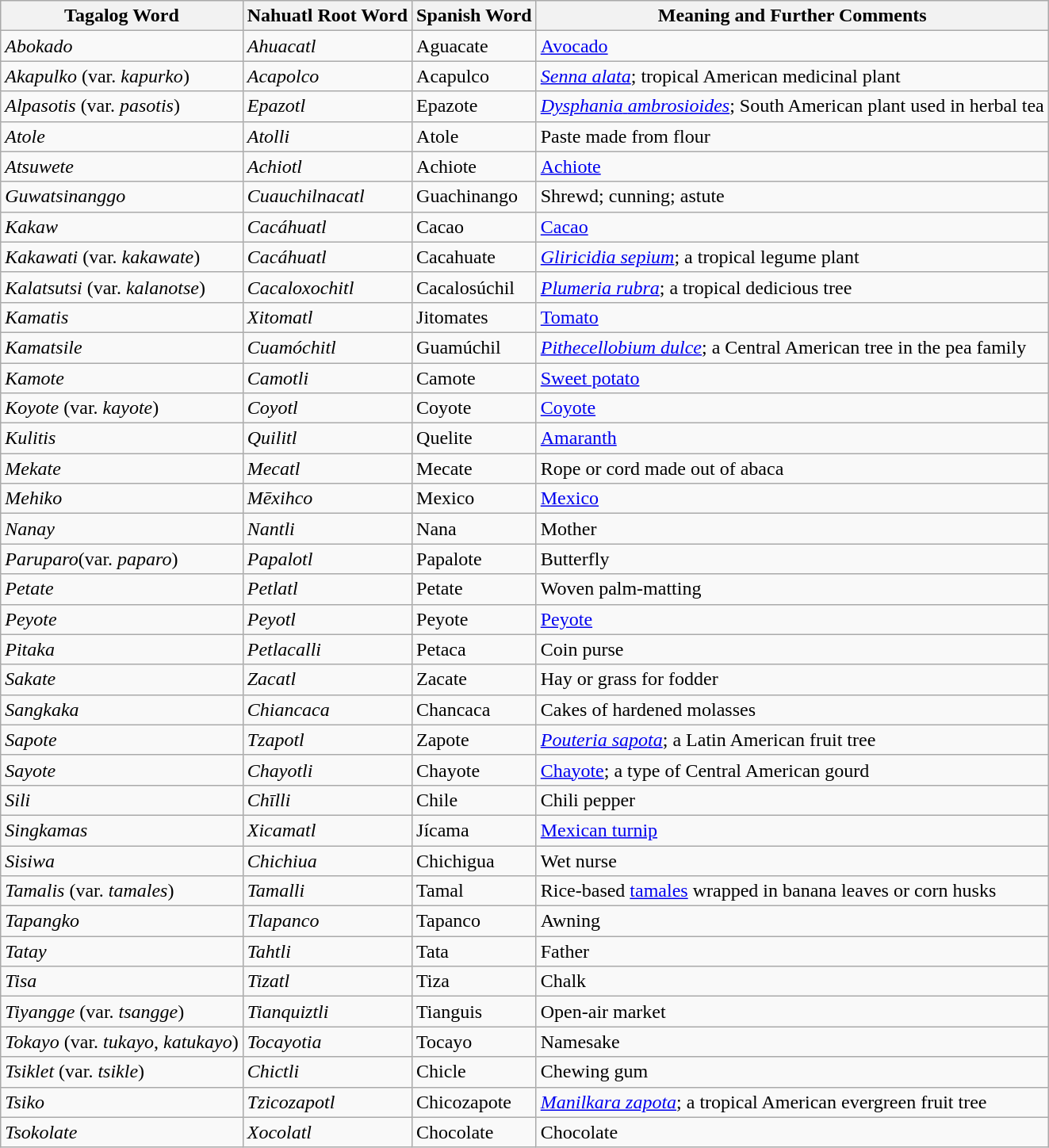<table class="wikitable sortable">
<tr>
<th>Tagalog Word</th>
<th>Nahuatl Root Word</th>
<th>Spanish Word</th>
<th>Meaning and Further Comments</th>
</tr>
<tr>
<td><em>Abokado</em></td>
<td><em>Ahuacatl</em></td>
<td>Aguacate</td>
<td><a href='#'>Avocado</a></td>
</tr>
<tr>
<td><em>Akapulko</em> (var. <em>kapurko</em>)</td>
<td><em>Acapolco</em></td>
<td>Acapulco</td>
<td><em><a href='#'>Senna alata</a></em>; tropical American medicinal plant</td>
</tr>
<tr>
<td><em>Alpasotis</em> (var. <em>pasotis</em>)</td>
<td><em>Epazotl</em></td>
<td>Epazote</td>
<td><a href='#'><em>Dysphania</em> <em>ambrosioides</em></a>; South American plant used in herbal tea</td>
</tr>
<tr>
<td><em>Atole</em></td>
<td><em>Atolli</em></td>
<td>Atole</td>
<td>Paste made from flour</td>
</tr>
<tr>
<td><em>Atsuwete</em></td>
<td><em>Achiotl</em></td>
<td>Achiote</td>
<td><a href='#'>Achiote</a></td>
</tr>
<tr>
<td><em>Guwatsinanggo</em></td>
<td><em>Cuauchilnacatl</em></td>
<td>Guachinango</td>
<td>Shrewd; cunning; astute</td>
</tr>
<tr>
<td><em>Kakaw</em></td>
<td><em>Cacáhuatl</em></td>
<td>Cacao</td>
<td><a href='#'>Cacao</a></td>
</tr>
<tr>
<td><em>Kakawati</em> (var. <em>kakawate</em>)</td>
<td><em>Cacáhuatl</em></td>
<td>Cacahuate</td>
<td><em><a href='#'>Gliricidia sepium</a></em>; a tropical legume plant</td>
</tr>
<tr>
<td><em>Kalatsutsi</em> (var. <em>kalanotse</em>)</td>
<td><em>Cacaloxochitl</em></td>
<td>Cacalosúchil</td>
<td><em><a href='#'>Plumeria rubra</a></em>; a tropical dedicious tree</td>
</tr>
<tr>
<td><em>Kamatis</em></td>
<td><em>Xitomatl</em></td>
<td>Jitomates</td>
<td><a href='#'>Tomato</a></td>
</tr>
<tr>
<td><em>Kamatsile</em></td>
<td><em>Cuamóchitl</em></td>
<td>Guamúchil</td>
<td><em><a href='#'>Pithecellobium dulce</a></em>; a Central American tree in the pea family</td>
</tr>
<tr>
<td><em>Kamote</em></td>
<td><em>Camotli</em></td>
<td>Camote</td>
<td><a href='#'>Sweet potato</a></td>
</tr>
<tr>
<td><em>Koyote</em> (var. <em>kayote</em>)</td>
<td><em>Coyotl</em></td>
<td>Coyote</td>
<td><a href='#'>Coyote</a></td>
</tr>
<tr>
<td><em>Kulitis</em></td>
<td><em>Quilitl</em></td>
<td>Quelite</td>
<td><a href='#'>Amaranth</a></td>
</tr>
<tr>
<td><em>Mekate</em></td>
<td><em>Mecatl</em></td>
<td>Mecate</td>
<td>Rope or cord made out of abaca</td>
</tr>
<tr>
<td><em>Mehiko</em></td>
<td><em>Mēxihco</em></td>
<td>Mexico</td>
<td><a href='#'>Mexico</a></td>
</tr>
<tr>
<td><em>Nanay</em></td>
<td><em>Nantli</em></td>
<td>Nana</td>
<td>Mother</td>
</tr>
<tr>
<td><em>Paruparo</em>(var. <em>paparo</em>)</td>
<td><em>Papalotl</em></td>
<td>Papalote</td>
<td>Butterfly</td>
</tr>
<tr>
<td><em>Petate</em></td>
<td><em>Petlatl</em></td>
<td>Petate</td>
<td>Woven palm-matting</td>
</tr>
<tr>
<td><em>Peyote</em></td>
<td><em>Peyotl</em></td>
<td>Peyote</td>
<td><a href='#'>Peyote</a></td>
</tr>
<tr>
<td><em>Pitaka</em></td>
<td><em>Petlacalli</em></td>
<td>Petaca</td>
<td>Coin purse</td>
</tr>
<tr>
<td><em>Sakate</em></td>
<td><em>Zacatl</em></td>
<td>Zacate</td>
<td>Hay or grass for fodder</td>
</tr>
<tr>
<td><em>Sangkaka</em></td>
<td><em>Chiancaca</em></td>
<td>Chancaca</td>
<td>Cakes of hardened molasses</td>
</tr>
<tr>
<td><em>Sapote</em></td>
<td><em>Tzapotl</em></td>
<td>Zapote</td>
<td><em><a href='#'>Pouteria sapota</a></em>; a Latin American fruit tree</td>
</tr>
<tr>
<td><em>Sayote</em></td>
<td><em>Chayotli</em></td>
<td>Chayote</td>
<td><a href='#'>Chayote</a>; a type of Central American gourd</td>
</tr>
<tr>
<td><em>Sili</em></td>
<td><em>Chīlli</em></td>
<td>Chile</td>
<td>Chili pepper</td>
</tr>
<tr>
<td><em>Singkamas</em></td>
<td><em>Xicamatl</em></td>
<td>Jícama</td>
<td><a href='#'>Mexican turnip</a></td>
</tr>
<tr>
<td><em>Sisiwa</em></td>
<td><em>Chichiua</em></td>
<td>Chichigua</td>
<td>Wet nurse</td>
</tr>
<tr>
<td><em>Tamalis</em> (var. <em>tamales</em>)</td>
<td><em>Tamalli</em></td>
<td>Tamal</td>
<td>Rice-based <a href='#'>tamales</a> wrapped in banana leaves or corn husks</td>
</tr>
<tr>
<td><em>Tapangko</em></td>
<td><em>Tlapanco</em></td>
<td>Tapanco</td>
<td>Awning</td>
</tr>
<tr>
<td><em>Tatay</em></td>
<td><em>Tahtli</em></td>
<td>Tata</td>
<td>Father</td>
</tr>
<tr>
<td><em>Tisa</em></td>
<td><em>Tizatl</em></td>
<td>Tiza</td>
<td>Chalk</td>
</tr>
<tr>
<td><em>Tiyangge</em> (var. <em>tsangge</em>)</td>
<td><em>Tianquiztli</em></td>
<td>Tianguis</td>
<td>Open-air market</td>
</tr>
<tr>
<td><em>Tokayo</em> (var. <em>tukayo</em>, <em>katukayo</em>)</td>
<td><em>Tocayotia</em></td>
<td>Tocayo</td>
<td>Namesake</td>
</tr>
<tr>
<td><em>Tsiklet</em> (var. <em>tsikle</em>)</td>
<td><em>Chictli</em></td>
<td>Chicle</td>
<td>Chewing gum</td>
</tr>
<tr>
<td><em>Tsiko</em></td>
<td><em>Tzicozapotl</em></td>
<td>Chicozapote</td>
<td><em><a href='#'>Manilkara zapota</a></em>; a tropical American evergreen fruit tree</td>
</tr>
<tr>
<td><em>Tsokolate</em></td>
<td><em>Xocolatl</em></td>
<td>Chocolate</td>
<td>Chocolate</td>
</tr>
</table>
